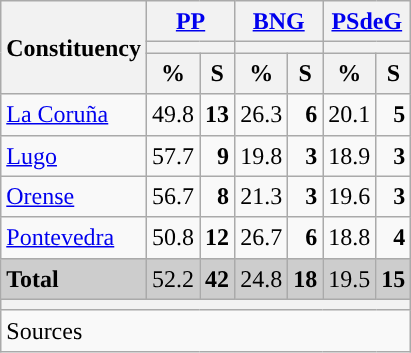<table class="wikitable sortable" style="text-align:right; line-height:20px;">
<tr>
<th rowspan="3">Constituency</th>
<th colspan="2" width="30px" class="unsortable"><a href='#'>PP</a></th>
<th colspan="2" width="30px" class="unsortable"><a href='#'>BNG</a></th>
<th colspan="2" width="30px" class="unsortable"><a href='#'>PSdeG</a></th>
</tr>
<tr>
<th colspan="2" style="background:"></th>
<th colspan="2" style="background:"></th>
<th colspan="2" style="background:"></th>
</tr>
<tr>
<th data-sort-type="number">%</th>
<th data-sort-type="number">S</th>
<th data-sort-type="number">%</th>
<th data-sort-type="number">S</th>
<th data-sort-type="number">%</th>
<th data-sort-type="number">S</th>
</tr>
<tr>
<td align="left"><a href='#'>La Coruña</a></td>
<td style="background:">49.8</td>
<td><strong>13</strong></td>
<td>26.3</td>
<td><strong>6</strong></td>
<td>20.1</td>
<td><strong>5</strong></td>
</tr>
<tr>
<td align="left"><a href='#'>Lugo</a></td>
<td style="background:">57.7</td>
<td><strong>9</strong></td>
<td>19.8</td>
<td><strong>3</strong></td>
<td>18.9</td>
<td><strong>3</strong></td>
</tr>
<tr>
<td align="left"><a href='#'>Orense</a></td>
<td style="background:">56.7</td>
<td><strong>8</strong></td>
<td>21.3</td>
<td><strong>3</strong></td>
<td>19.6</td>
<td><strong>3</strong></td>
</tr>
<tr>
<td align="left"><a href='#'>Pontevedra</a></td>
<td style="background:">50.8</td>
<td><strong>12</strong></td>
<td>26.7</td>
<td><strong>6</strong></td>
<td>18.8</td>
<td><strong>4</strong></td>
</tr>
<tr style="background:#CDCDCD;">
<td align="left"><strong>Total</strong></td>
<td style="background:">52.2</td>
<td><strong>42</strong></td>
<td>24.8</td>
<td><strong>18</strong></td>
<td>19.5</td>
<td><strong>15</strong></td>
</tr>
<tr>
<th colspan="7"></th>
</tr>
<tr>
<th style="text-align:left; font-weight:normal; background:#F9F9F9" colspan="7">Sources</th>
</tr>
</table>
